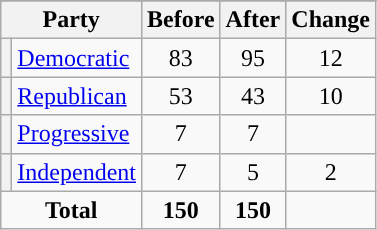<table class="wikitable" style="text-align:center;">
<tr>
</tr>
<tr>
<th colspan=2>Party</th>
<th>Before</th>
<th>After</th>
<th>Change</th>
</tr>
<tr>
<th style="background-color:"></th>
<td style="text-align:left;"><a href='#'>Democratic</a></td>
<td>83</td>
<td>95</td>
<td> 12</td>
</tr>
<tr>
<th style="background-color:"></th>
<td style="text-align:left;"><a href='#'>Republican</a></td>
<td>53</td>
<td>43</td>
<td> 10</td>
</tr>
<tr>
<th style="background-color:"></th>
<td style="text-align:left;"><a href='#'>Progressive</a></td>
<td>7</td>
<td>7</td>
<td></td>
</tr>
<tr>
<th style="background-color:"></th>
<td style="text-align:left;"><a href='#'>Independent</a></td>
<td>7</td>
<td>5</td>
<td> 2</td>
</tr>
<tr>
<td colspan=2><strong>Total</strong></td>
<td><strong>150</strong></td>
<td><strong>150</strong></td>
<td></td>
</tr>
</table>
